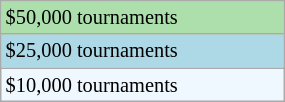<table class="wikitable" style="font-size:85%;" width=15%>
<tr style="background:#addfad;">
<td>$50,000 tournaments</td>
</tr>
<tr style="background:lightblue;">
<td>$25,000 tournaments</td>
</tr>
<tr style="background:#f0f8ff;">
<td>$10,000 tournaments</td>
</tr>
</table>
